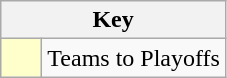<table class="wikitable" style="text-align: center;">
<tr>
<th colspan=2>Key</th>
</tr>
<tr>
<td style="background:#ffffcc; width:20px;"></td>
<td align=left>Teams to Playoffs</td>
</tr>
</table>
